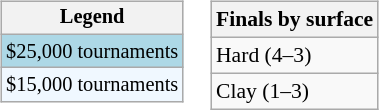<table>
<tr valign=top>
<td><br><table class="wikitable" style="font-size:85%">
<tr>
<th>Legend</th>
</tr>
<tr style="background:lightblue;">
<td>$25,000 tournaments</td>
</tr>
<tr style="background:#f0f8ff;">
<td>$15,000 tournaments</td>
</tr>
</table>
</td>
<td><br><table class="wikitable" style="font-size:90%">
<tr>
<th>Finals by surface</th>
</tr>
<tr>
<td>Hard (4–3)</td>
</tr>
<tr>
<td>Clay (1–3)</td>
</tr>
</table>
</td>
</tr>
</table>
